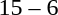<table style="text-align:center">
<tr>
<th width=200></th>
<th width=100></th>
<th width=200></th>
</tr>
<tr>
<td align=right><strong></strong></td>
<td>15 – 6</td>
<td align=left></td>
</tr>
</table>
